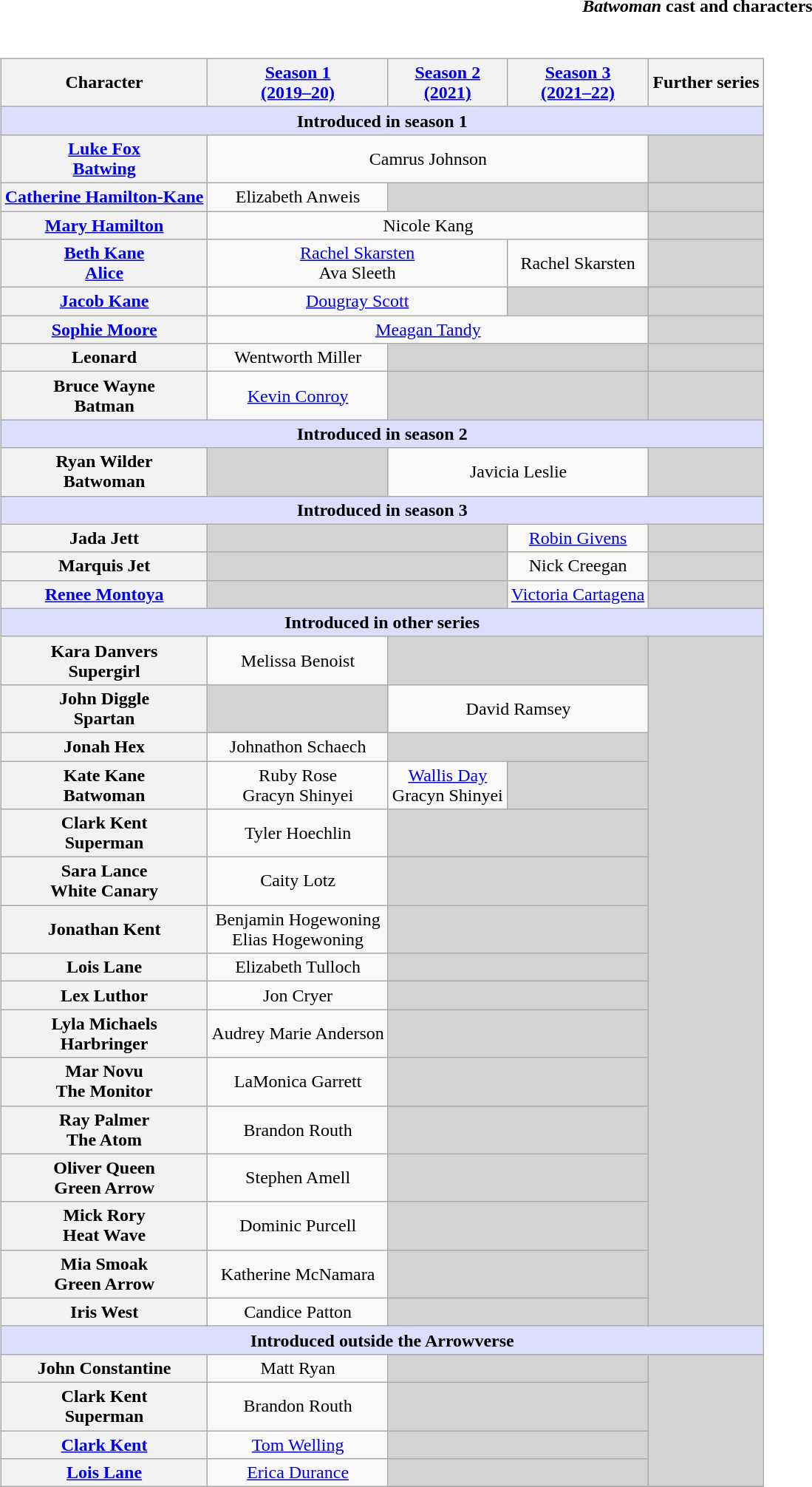<table class="toccolours collapsible" style="width:100%; background:inherit">
<tr>
<th><em>Batwoman</em> cast and characters</th>
</tr>
<tr>
<td><br><table class="wikitable" style="text-align:center;">
<tr>
<th scope="col">Character</th>
<th scope="col"><a href='#'>Season 1<br>(2019–20)</a></th>
<th scope="col"><a href='#'>Season 2<br>(2021)</a></th>
<th scope="col"><a href='#'>Season 3<br>(2021–22)</a></th>
<th scope="col">Further series</th>
</tr>
<tr>
<th colspan="5" scope="row" style="background-color:#ddf;">Introduced in season 1</th>
</tr>
<tr>
<th scope="row"><a href='#'>Luke Fox<br>Batwing</a></th>
<td colspan="3">Camrus Johnson </td>
<td style="background-color:lightgrey;"></td>
</tr>
<tr>
<th scope="row"><a href='#'>Catherine Hamilton-Kane</a></th>
<td>Elizabeth Anweis  </td>
<td colspan="2" style="background-color:lightgrey;"></td>
<td style="background-color:lightgrey;"></td>
</tr>
<tr>
<th scope="row"><a href='#'>Mary Hamilton</a></th>
<td colspan="3">Nicole Kang </td>
<td style="background-color:lightgrey;"></td>
</tr>
<tr>
<th scope="row"><a href='#'>Beth Kane <br> Alice</a></th>
<td colspan="2"><a href='#'>Rachel Skarsten</a>  <br>Ava Sleeth</td>
<td>Rachel Skarsten </td>
<td style="background-color:lightgrey;"></td>
</tr>
<tr>
<th scope="row"><a href='#'>Jacob Kane</a></th>
<td colspan="2"><a href='#'>Dougray Scott</a> </td>
<td style="background-color:lightgrey;"></td>
<td style="background-color:lightgrey;"></td>
</tr>
<tr>
<th scope="row"><a href='#'>Sophie Moore</a></th>
<td colspan="3"><a href='#'>Meagan Tandy</a> </td>
<td style="background-color:lightgrey;"></td>
</tr>
<tr>
<th scope="row">Leonard</th>
<td colspan="1">Wentworth Miller</td>
<td colspan="2" style="background-color:lightgrey;"></td>
<td style="background-color:lightgrey;"><a href='#'></a></td>
</tr>
<tr>
<th scope="row">Bruce Wayne <br>Batman</th>
<td colspan="1"><a href='#'>Kevin Conroy</a></td>
<td colspan="2" style="background-color:lightgrey;"></td>
<td style="background-color:lightgrey;"></td>
</tr>
<tr>
<th colspan="5" scope="row" style="background-color:#ddf;">Introduced in season 2</th>
</tr>
<tr>
<th scope="row">Ryan Wilder <br>Batwoman</th>
<td style="background-color:lightgrey;"></td>
<td colspan="2">Javicia Leslie </td>
<td style="background-color:lightgrey;"><a href='#'></a></td>
</tr>
<tr>
<th colspan="5" scope="row" style="background-color:#ddf;">Introduced in season 3</th>
</tr>
<tr>
<th scope="row">Jada Jett</th>
<td colspan="2" style="background-color:lightgrey;"></td>
<td><a href='#'>Robin Givens</a></td>
<td style="background-color:lightgrey;"></td>
</tr>
<tr>
<th scope="row">Marquis Jet</th>
<td colspan="2" style="background-color:lightgrey;"></td>
<td>Nick Creegan</td>
<td style="background-color:lightgrey;"></td>
</tr>
<tr>
<th scope="row"><a href='#'>Renee Montoya</a></th>
<td colspan="2" style="background-color:lightgrey;"></td>
<td><a href='#'>Victoria Cartagena</a></td>
<td style="background-color:lightgrey;"></td>
</tr>
<tr>
<th colspan="5" style="background-color:#ddf;" scope="row"> Introduced in other series</th>
</tr>
<tr>
<th scope="row">Kara Danvers<br>Supergirl</th>
<td>Melissa Benoist</td>
<td colspan="2" style="background-color:lightgrey;"></td>
<td rowspan=16" style="background-color:lightgrey;"></td>
</tr>
<tr>
<th scope="row">John Diggle<br>Spartan</th>
<td style="background-color:lightgrey;"></td>
<td colspan="2">David Ramsey</td>
</tr>
<tr>
<th scope="row">Jonah Hex</th>
<td>Johnathon Schaech</td>
<td colspan="2"  style="background-color:lightgrey;"></td>
</tr>
<tr>
<th scope="row">Kate Kane <br>Batwoman</th>
<td>Ruby Rose  <br>Gracyn Shinyei</td>
<td><a href='#'>Wallis Day</a> <br>Gracyn Shinyei</td>
<td style="background-color:lightgrey;"></td>
</tr>
<tr>
<th scope="row">Clark Kent <br>Superman</th>
<td>Tyler Hoechlin</td>
<td colspan="2"  style="background-color:lightgrey;"></td>
</tr>
<tr>
<th scope="row">Sara Lance <br>White Canary</th>
<td>Caity Lotz</td>
<td colspan="2"  style="background-color:lightgrey;"></td>
</tr>
<tr>
<th scope="row">Jonathan Kent</th>
<td>Benjamin Hogewoning<br>Elias Hogewoning</td>
<td colspan="2"  style="background-color:lightgrey;"></td>
</tr>
<tr>
<th scope="row">Lois Lane</th>
<td>Elizabeth Tulloch</td>
<td colspan="2"  style="background-color:lightgrey;"></td>
</tr>
<tr>
<th scope="row">Lex Luthor</th>
<td>Jon Cryer</td>
<td colspan="2"  style="background-color:lightgrey;"></td>
</tr>
<tr>
<th scope="row">Lyla Michaels <br> Harbringer</th>
<td>Audrey Marie Anderson</td>
<td colspan="2"  style="background-color:lightgrey;"></td>
</tr>
<tr>
<th scope="row">Mar Novu <br>The Monitor</th>
<td>LaMonica Garrett</td>
<td colspan="2"  style="background-color:lightgrey;"></td>
</tr>
<tr>
<th scope="row">Ray Palmer<br>The Atom</th>
<td>Brandon Routh</td>
<td colspan="2"  style="background-color:lightgrey;"></td>
</tr>
<tr>
<th scope="row">Oliver Queen<br>Green Arrow</th>
<td>Stephen Amell</td>
<td colspan="2"  style="background-color:lightgrey;"></td>
</tr>
<tr>
<th scope="row">Mick Rory <br>Heat Wave</th>
<td>Dominic Purcell</td>
<td colspan="2"  style="background-color:lightgrey;"></td>
</tr>
<tr>
<th scope="row">Mia Smoak <br>Green Arrow</th>
<td>Katherine McNamara</td>
<td colspan="2"  style="background-color:lightgrey;"></td>
</tr>
<tr>
<th scope="row">Iris West</th>
<td>Candice Patton</td>
<td colspan="2"  style="background-color:lightgrey;"></td>
</tr>
<tr>
<th colspan="5" style="background-color:#ddf;" scope="row">Introduced outside the Arrowverse</th>
</tr>
<tr>
<th scope="row">John Constantine</th>
<td>Matt Ryan</td>
<td colspan="2"  style="background-color:lightgrey;"></td>
<td rowspan="4" style="background-color:lightgrey;"> </td>
</tr>
<tr>
<th scope="row">Clark Kent <br>Superman</th>
<td>Brandon Routh</td>
<td colspan="2"  style="background-color:lightgrey;"></td>
</tr>
<tr>
<th scope="row"><a href='#'>Clark Kent</a></th>
<td><a href='#'>Tom Welling</a></td>
<td colspan="2"  style="background-color:lightgrey;"></td>
</tr>
<tr>
<th scope="row"><a href='#'>Lois Lane</a></th>
<td><a href='#'>Erica Durance</a></td>
<td colspan="2"  style="background-color:lightgrey;"></td>
</tr>
</table>
</td>
</tr>
</table>
